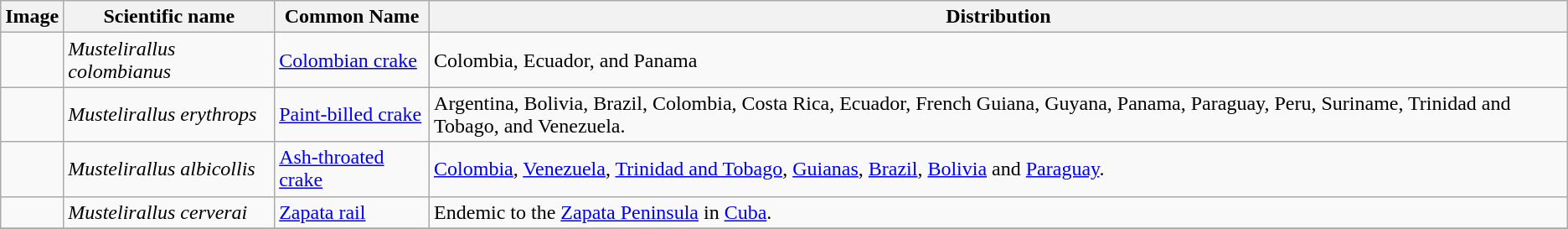<table class="wikitable">
<tr>
<th>Image</th>
<th>Scientific name</th>
<th>Common Name</th>
<th>Distribution</th>
</tr>
<tr>
<td></td>
<td><em>Mustelirallus colombianus</em></td>
<td><a href='#'>Colombian crake</a></td>
<td>Colombia, Ecuador, and Panama</td>
</tr>
<tr>
<td></td>
<td><em>Mustelirallus erythrops</em></td>
<td><a href='#'>Paint-billed crake</a></td>
<td>Argentina, Bolivia, Brazil, Colombia, Costa Rica, Ecuador, French Guiana, Guyana, Panama, Paraguay, Peru, Suriname, Trinidad and Tobago, and Venezuela.</td>
</tr>
<tr>
<td></td>
<td><em>Mustelirallus albicollis</em></td>
<td><a href='#'>Ash-throated crake</a></td>
<td><a href='#'>Colombia</a>, <a href='#'>Venezuela</a>, <a href='#'>Trinidad and Tobago</a>, <a href='#'>Guianas</a>, <a href='#'>Brazil</a>, <a href='#'>Bolivia</a> and <a href='#'>Paraguay</a>.</td>
</tr>
<tr>
<td></td>
<td><em>Mustelirallus cerverai</em></td>
<td><a href='#'>Zapata rail</a></td>
<td>Endemic to the <a href='#'>Zapata Peninsula</a> in <a href='#'>Cuba</a>.</td>
</tr>
<tr>
</tr>
</table>
